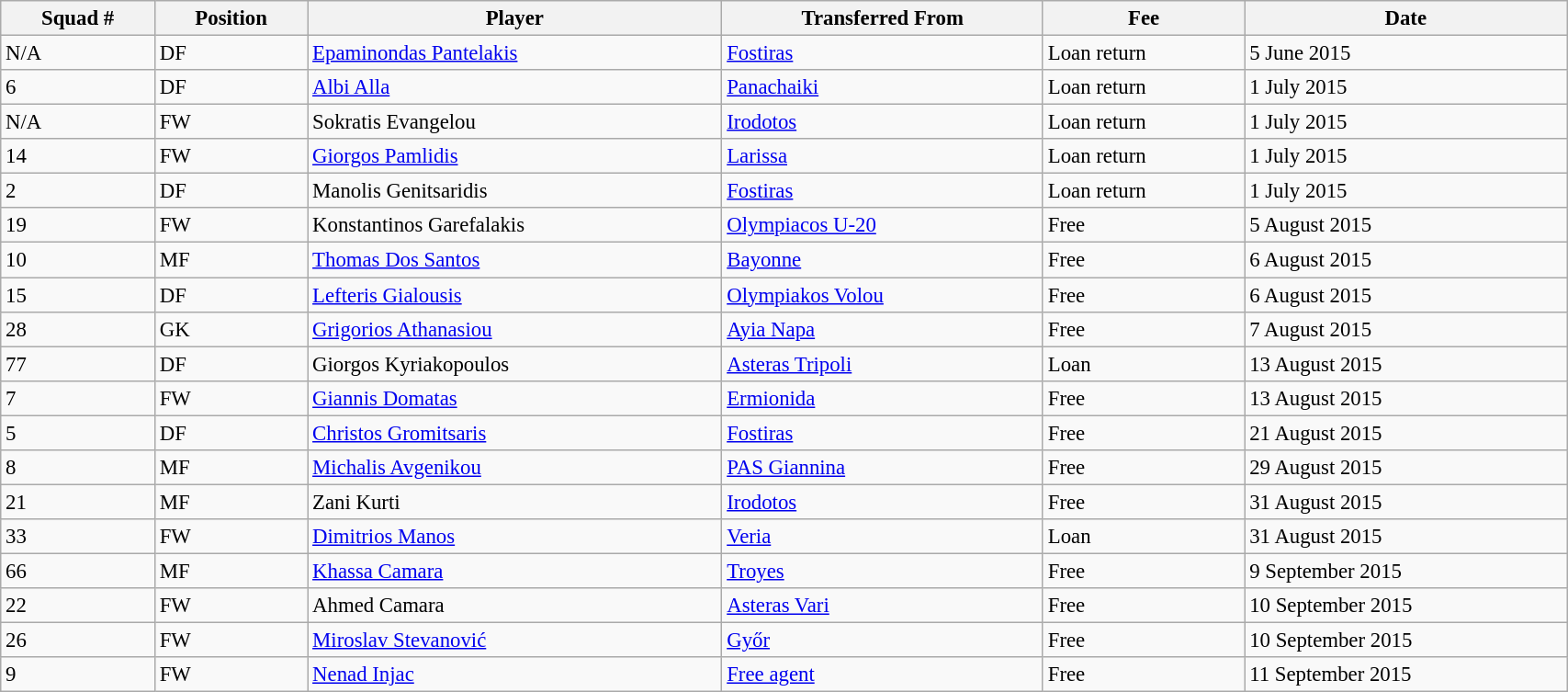<table class="wikitable sortable" style="width:90%; text-align:center; font-size:95%; text-align:left;">
<tr>
<th><strong>Squad #</strong></th>
<th><strong>Position</strong></th>
<th><strong>Player</strong></th>
<th><strong>Transferred From</strong></th>
<th><strong>Fee</strong></th>
<th><strong>Date</strong></th>
</tr>
<tr>
<td>N/A</td>
<td>DF</td>
<td> <a href='#'>Epaminondas Pantelakis</a></td>
<td> <a href='#'>Fostiras</a></td>
<td>Loan return</td>
<td>5 June 2015</td>
</tr>
<tr>
<td>6</td>
<td>DF</td>
<td>  <a href='#'>Albi Alla</a></td>
<td> <a href='#'>Panachaiki</a></td>
<td>Loan return</td>
<td>1 July  2015</td>
</tr>
<tr>
<td>N/A</td>
<td>FW</td>
<td> Sokratis Evangelou</td>
<td> <a href='#'>Irodotos</a></td>
<td>Loan return</td>
<td>1 July  2015</td>
</tr>
<tr>
<td>14</td>
<td>FW</td>
<td> <a href='#'>Giorgos Pamlidis</a></td>
<td> <a href='#'>Larissa</a></td>
<td>Loan return</td>
<td>1 July  2015</td>
</tr>
<tr>
<td>2</td>
<td>DF</td>
<td> Manolis Genitsaridis</td>
<td> <a href='#'>Fostiras</a></td>
<td>Loan return</td>
<td>1 July  2015</td>
</tr>
<tr>
<td>19</td>
<td>FW</td>
<td> Konstantinos Garefalakis</td>
<td> <a href='#'>Olympiacos U-20</a></td>
<td>Free</td>
<td>5 August 2015</td>
</tr>
<tr>
<td>10</td>
<td>MF</td>
<td>  <a href='#'>Thomas Dos Santos</a></td>
<td> <a href='#'>Bayonne</a></td>
<td>Free</td>
<td>6 August 2015</td>
</tr>
<tr>
<td>15</td>
<td>DF</td>
<td> <a href='#'>Lefteris Gialousis</a></td>
<td> <a href='#'>Olympiakos Volou</a></td>
<td>Free</td>
<td>6 August 2015</td>
</tr>
<tr>
<td>28</td>
<td>GK</td>
<td> <a href='#'>Grigorios Athanasiou</a></td>
<td> <a href='#'>Ayia Napa</a></td>
<td>Free</td>
<td>7 August 2015</td>
</tr>
<tr>
<td>77</td>
<td>DF</td>
<td> Giorgos Kyriakopoulos</td>
<td> <a href='#'>Asteras Tripoli</a></td>
<td>Loan</td>
<td>13 August 2015</td>
</tr>
<tr>
<td>7</td>
<td>FW</td>
<td> <a href='#'>Giannis Domatas</a></td>
<td> <a href='#'>Ermionida</a></td>
<td>Free</td>
<td>13 August 2015</td>
</tr>
<tr>
<td>5</td>
<td>DF</td>
<td> <a href='#'>Christos Gromitsaris</a></td>
<td> <a href='#'>Fostiras</a></td>
<td>Free</td>
<td>21 August 2015</td>
</tr>
<tr>
<td>8</td>
<td>MF</td>
<td> <a href='#'>Michalis Avgenikou</a></td>
<td> <a href='#'>PAS Giannina</a></td>
<td>Free</td>
<td>29 August 2015</td>
</tr>
<tr>
<td>21</td>
<td>MF</td>
<td> Zani Kurti</td>
<td> <a href='#'>Irodotos</a></td>
<td>Free</td>
<td>31 August 2015</td>
</tr>
<tr>
<td>33</td>
<td>FW</td>
<td> <a href='#'>Dimitrios Manos</a></td>
<td> <a href='#'>Veria</a></td>
<td>Loan</td>
<td>31 August 2015</td>
</tr>
<tr>
<td>66</td>
<td>MF</td>
<td>  <a href='#'>Khassa Camara</a></td>
<td> <a href='#'>Troyes</a></td>
<td>Free</td>
<td>9 September 2015</td>
</tr>
<tr>
<td>22</td>
<td>FW</td>
<td> Ahmed Camara</td>
<td> <a href='#'>Asteras Vari</a></td>
<td>Free</td>
<td>10 September 2015</td>
</tr>
<tr>
<td>26</td>
<td>FW</td>
<td>  <a href='#'>Miroslav Stevanović</a></td>
<td> <a href='#'>Győr</a></td>
<td>Free</td>
<td>10 September 2015</td>
</tr>
<tr>
<td>9</td>
<td>FW</td>
<td> <a href='#'>Nenad Injac</a></td>
<td><a href='#'>Free agent</a></td>
<td>Free</td>
<td>11 September 2015</td>
</tr>
</table>
